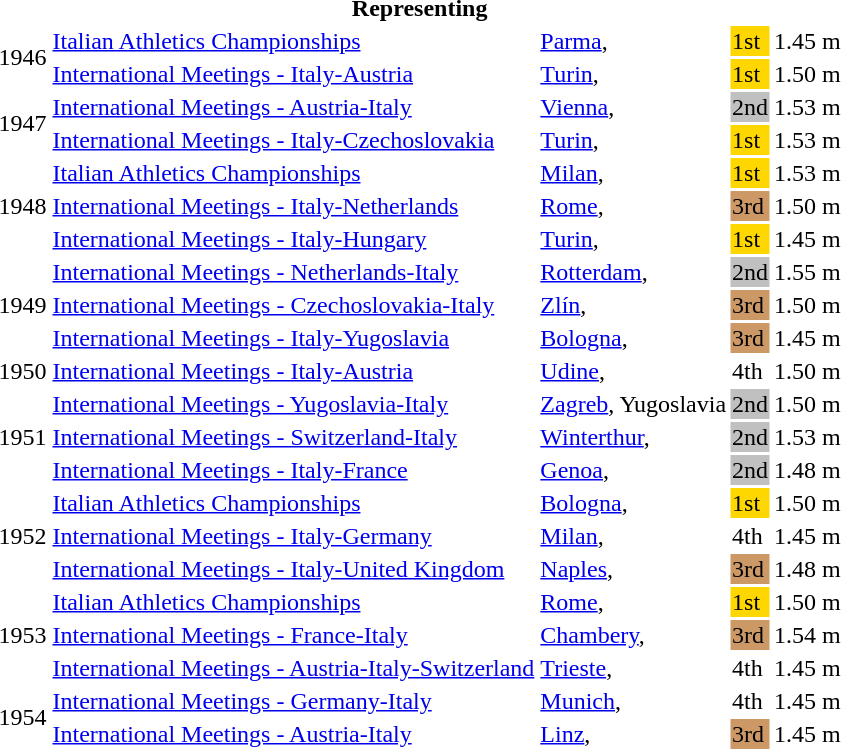<table>
<tr>
<th colspan="6">Representing </th>
</tr>
<tr>
<td rowspan=2>1946</td>
<td><a href='#'>Italian Athletics Championships</a></td>
<td><a href='#'>Parma</a>, </td>
<td bgcolor=gold>1st</td>
<td>1.45 m</td>
</tr>
<tr>
<td><a href='#'>International Meetings - Italy-Austria</a></td>
<td><a href='#'>Turin</a>, </td>
<td bgcolor=gold>1st</td>
<td>1.50 m</td>
</tr>
<tr>
<td rowspan=2>1947</td>
<td><a href='#'>International Meetings - Austria-Italy</a></td>
<td><a href='#'>Vienna</a>, </td>
<td bgcolor=silver>2nd</td>
<td>1.53 m</td>
</tr>
<tr>
<td><a href='#'>International Meetings - Italy-Czechoslovakia</a></td>
<td><a href='#'>Turin</a>, </td>
<td bgcolor=gold>1st</td>
<td>1.53 m</td>
</tr>
<tr>
<td rowspan=3>1948</td>
<td><a href='#'>Italian Athletics Championships</a></td>
<td><a href='#'>Milan</a>, </td>
<td bgcolor=gold>1st</td>
<td>1.53 m</td>
</tr>
<tr>
<td><a href='#'>International Meetings - Italy-Netherlands</a></td>
<td><a href='#'>Rome</a>, </td>
<td bgcolor=cc9966>3rd</td>
<td>1.50 m</td>
</tr>
<tr>
<td><a href='#'>International Meetings - Italy-Hungary</a></td>
<td><a href='#'>Turin</a>, </td>
<td bgcolor=gold>1st</td>
<td>1.45 m</td>
</tr>
<tr>
<td rowspan=3>1949</td>
<td><a href='#'>International Meetings - Netherlands-Italy</a></td>
<td><a href='#'>Rotterdam</a>, </td>
<td bgcolor=silver>2nd</td>
<td>1.55 m</td>
</tr>
<tr>
<td><a href='#'>International Meetings - Czechoslovakia-Italy</a></td>
<td><a href='#'>Zlín</a>, </td>
<td bgcolor=cc9966>3rd</td>
<td>1.50 m</td>
</tr>
<tr>
<td><a href='#'>International Meetings - Italy-Yugoslavia</a></td>
<td><a href='#'>Bologna</a>, </td>
<td bgcolor=cc9966>3rd</td>
<td>1.45 m</td>
</tr>
<tr>
<td rowspan=1>1950</td>
<td><a href='#'>International Meetings - Italy-Austria</a></td>
<td><a href='#'>Udine</a>, </td>
<td bgcolor=>4th</td>
<td>1.50 m</td>
</tr>
<tr>
<td rowspan=3>1951</td>
<td><a href='#'>International Meetings - Yugoslavia-Italy</a></td>
<td><a href='#'>Zagreb</a>,  Yugoslavia</td>
<td bgcolor=silver>2nd</td>
<td>1.50 m</td>
</tr>
<tr>
<td><a href='#'>International Meetings - Switzerland-Italy</a></td>
<td><a href='#'>Winterthur</a>,  </td>
<td bgcolor=silver>2nd</td>
<td>1.53 m</td>
</tr>
<tr>
<td><a href='#'>International Meetings - Italy-France</a></td>
<td><a href='#'>Genoa</a>, </td>
<td bgcolor=silver>2nd</td>
<td>1.48 m</td>
</tr>
<tr>
<td rowspan=3>1952</td>
<td><a href='#'>Italian Athletics Championships</a></td>
<td><a href='#'>Bologna</a>, </td>
<td bgcolor=gold>1st</td>
<td>1.50 m</td>
</tr>
<tr>
<td><a href='#'>International Meetings - Italy-Germany</a></td>
<td><a href='#'>Milan</a>, </td>
<td bgcolor=>4th</td>
<td>1.45 m</td>
</tr>
<tr>
<td><a href='#'>International Meetings - Italy-United Kingdom</a></td>
<td><a href='#'>Naples</a>, </td>
<td bgcolor=cc9966>3rd</td>
<td>1.48 m</td>
</tr>
<tr>
<td rowspan=3>1953</td>
<td><a href='#'>Italian Athletics Championships</a></td>
<td><a href='#'>Rome</a>, </td>
<td bgcolor=gold>1st</td>
<td>1.50 m</td>
</tr>
<tr>
<td><a href='#'>International Meetings - France-Italy</a></td>
<td><a href='#'>Chambery</a>, </td>
<td bgcolor=cc9966>3rd</td>
<td>1.54 m</td>
</tr>
<tr>
<td><a href='#'>International Meetings - Austria-Italy-Switzerland</a></td>
<td><a href='#'>Trieste</a>, </td>
<td bgcolor=>4th</td>
<td>1.45 m</td>
</tr>
<tr>
<td rowspan=2>1954</td>
<td><a href='#'>International Meetings - Germany-Italy</a></td>
<td><a href='#'>Munich</a>, </td>
<td bgcolor=>4th</td>
<td>1.45 m</td>
</tr>
<tr>
<td><a href='#'>International Meetings - Austria-Italy</a></td>
<td><a href='#'>Linz</a>, </td>
<td bgcolor=cc9966>3rd</td>
<td>1.45 m</td>
</tr>
</table>
